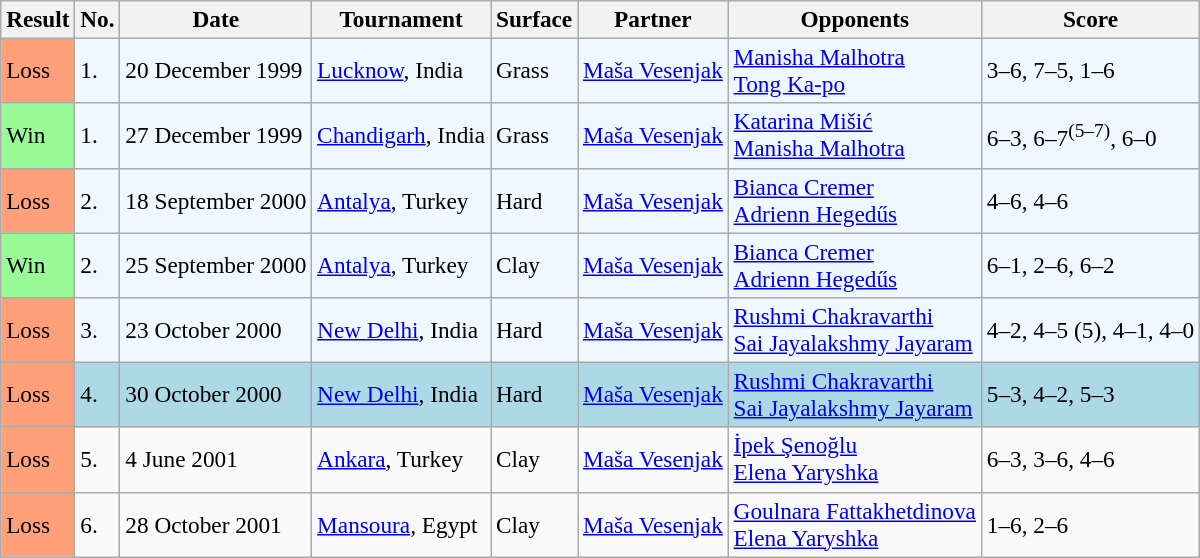<table class="sortable wikitable" style=font-size:97%>
<tr>
<th>Result</th>
<th>No.</th>
<th>Date</th>
<th>Tournament</th>
<th>Surface</th>
<th>Partner</th>
<th>Opponents</th>
<th>Score</th>
</tr>
<tr bgcolor="#f0f8ff">
<td style="background:#ffa07a;">Loss</td>
<td>1.</td>
<td>20 December 1999</td>
<td><a href='#'>Lucknow</a>, India</td>
<td>Grass</td>
<td> <a href='#'>Maša Vesenjak</a></td>
<td> <a href='#'>Manisha Malhotra</a><br>  <a href='#'>Tong Ka-po</a></td>
<td>3–6, 7–5, 1–6</td>
</tr>
<tr bgcolor="#f0f8ff">
<td style="background:#98fb98;">Win</td>
<td>1.</td>
<td>27 December 1999</td>
<td><a href='#'>Chandigarh</a>, India</td>
<td>Grass</td>
<td> <a href='#'>Maša Vesenjak</a></td>
<td> <a href='#'>Katarina Mišić</a><br> <a href='#'>Manisha Malhotra</a></td>
<td>6–3, 6–7<sup>(5–7)</sup>, 6–0</td>
</tr>
<tr style="background:#f0f8ff;">
<td style="background:#ffa07a;">Loss</td>
<td>2.</td>
<td>18 September 2000</td>
<td><a href='#'>Antalya</a>, Turkey</td>
<td>Hard</td>
<td> <a href='#'>Maša Vesenjak</a></td>
<td> <a href='#'>Bianca Cremer</a> <br>  <a href='#'>Adrienn Hegedűs</a></td>
<td>4–6, 4–6</td>
</tr>
<tr style="background:#f0f8ff;">
<td style="background:#98fb98;">Win</td>
<td>2.</td>
<td>25 September 2000</td>
<td><a href='#'>Antalya</a>, Turkey</td>
<td>Clay</td>
<td> <a href='#'>Maša Vesenjak</a></td>
<td> <a href='#'>Bianca Cremer</a> <br>  <a href='#'>Adrienn Hegedűs</a></td>
<td>6–1, 2–6, 6–2</td>
</tr>
<tr bgcolor=f0f8ff>
<td style="background:#ffa07a;">Loss</td>
<td>3.</td>
<td>23 October 2000</td>
<td><a href='#'>New Delhi</a>, India</td>
<td>Hard</td>
<td> <a href='#'>Maša Vesenjak</a></td>
<td> <a href='#'>Rushmi Chakravarthi</a> <br>  <a href='#'>Sai Jayalakshmy Jayaram</a></td>
<td>4–2, 4–5 (5), 4–1, 4–0</td>
</tr>
<tr bgcolor="lightblue">
<td style="background:#ffa07a;">Loss</td>
<td>4.</td>
<td>30 October 2000</td>
<td><a href='#'>New Delhi</a>, India</td>
<td>Hard</td>
<td> <a href='#'>Maša Vesenjak</a></td>
<td> <a href='#'>Rushmi Chakravarthi</a> <br>  <a href='#'>Sai Jayalakshmy Jayaram</a></td>
<td>5–3, 4–2, 5–3</td>
</tr>
<tr>
<td style="background:#ffa07a;">Loss</td>
<td>5.</td>
<td>4 June 2001</td>
<td><a href='#'>Ankara</a>, Turkey</td>
<td>Clay</td>
<td> <a href='#'>Maša Vesenjak</a></td>
<td> <a href='#'>İpek Şenoğlu</a> <br>  <a href='#'>Elena Yaryshka</a></td>
<td>6–3, 3–6, 4–6</td>
</tr>
<tr>
<td style="background:#ffa07a;">Loss</td>
<td>6.</td>
<td>28 October 2001</td>
<td><a href='#'>Mansoura</a>, Egypt</td>
<td>Clay</td>
<td> <a href='#'>Maša Vesenjak</a></td>
<td> <a href='#'>Goulnara Fattakhetdinova</a> <br>  <a href='#'>Elena Yaryshka</a></td>
<td>1–6, 2–6</td>
</tr>
</table>
